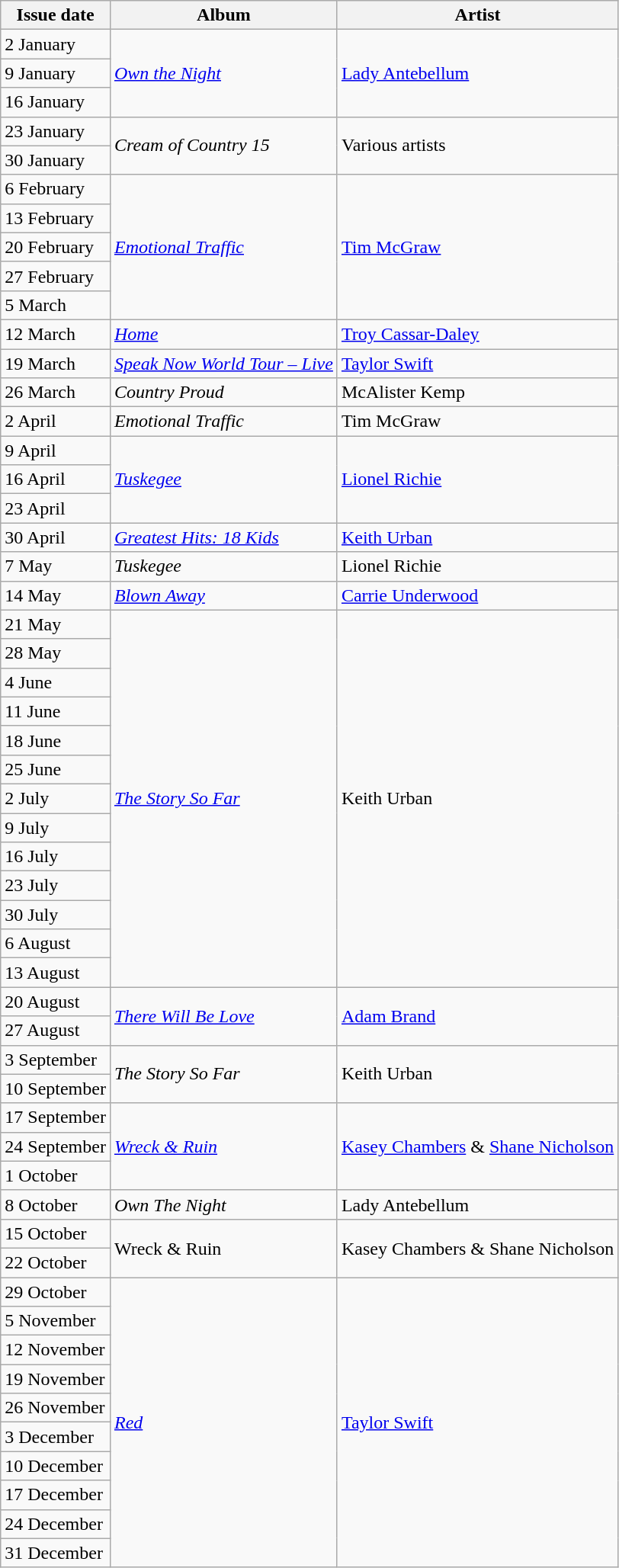<table class=wikitable>
<tr>
<th>Issue date</th>
<th>Album</th>
<th>Artist</th>
</tr>
<tr>
<td>2 January</td>
<td rowspan="3"><em><a href='#'>Own the Night</a></em></td>
<td rowspan="3"><a href='#'>Lady Antebellum</a></td>
</tr>
<tr>
<td>9 January</td>
</tr>
<tr>
<td>16 January</td>
</tr>
<tr>
<td>23 January</td>
<td rowspan="2"><em>Cream of Country 15</em></td>
<td rowspan="2">Various artists</td>
</tr>
<tr>
<td>30 January</td>
</tr>
<tr>
<td>6 February</td>
<td rowspan="5"><em><a href='#'>Emotional Traffic</a></em></td>
<td rowspan="5"><a href='#'>Tim McGraw</a></td>
</tr>
<tr>
<td>13 February</td>
</tr>
<tr>
<td>20 February</td>
</tr>
<tr>
<td>27 February</td>
</tr>
<tr>
<td>5 March</td>
</tr>
<tr>
<td>12 March</td>
<td><em><a href='#'>Home</a></em></td>
<td><a href='#'>Troy Cassar-Daley</a></td>
</tr>
<tr>
<td>19 March</td>
<td><em><a href='#'>Speak Now World Tour – Live</a></em></td>
<td><a href='#'>Taylor Swift</a></td>
</tr>
<tr>
<td>26 March</td>
<td><em>Country Proud</em></td>
<td>McAlister Kemp</td>
</tr>
<tr>
<td>2 April</td>
<td><em>Emotional Traffic</em></td>
<td>Tim McGraw</td>
</tr>
<tr>
<td>9 April</td>
<td rowspan="3"><em><a href='#'>Tuskegee</a></em></td>
<td rowspan="3"><a href='#'>Lionel Richie</a></td>
</tr>
<tr>
<td>16 April</td>
</tr>
<tr>
<td>23 April</td>
</tr>
<tr>
<td>30 April</td>
<td><em><a href='#'>Greatest Hits: 18 Kids</a></em></td>
<td><a href='#'>Keith Urban</a></td>
</tr>
<tr>
<td>7 May</td>
<td><em>Tuskegee</em></td>
<td>Lionel Richie</td>
</tr>
<tr>
<td>14 May</td>
<td><em><a href='#'>Blown Away</a></em></td>
<td><a href='#'>Carrie Underwood</a></td>
</tr>
<tr>
<td>21 May</td>
<td rowspan="13"><em><a href='#'>The Story So Far</a></em></td>
<td rowspan="13">Keith Urban</td>
</tr>
<tr>
<td>28 May</td>
</tr>
<tr>
<td>4 June</td>
</tr>
<tr>
<td>11 June</td>
</tr>
<tr>
<td>18 June</td>
</tr>
<tr>
<td>25 June</td>
</tr>
<tr>
<td>2 July</td>
</tr>
<tr>
<td>9 July</td>
</tr>
<tr>
<td>16 July</td>
</tr>
<tr>
<td>23 July</td>
</tr>
<tr>
<td>30 July</td>
</tr>
<tr>
<td>6 August</td>
</tr>
<tr>
<td>13 August</td>
</tr>
<tr>
<td>20 August</td>
<td rowspan="2"><em><a href='#'>There Will Be Love</a></em></td>
<td rowspan="2"><a href='#'>Adam Brand</a></td>
</tr>
<tr>
<td>27 August</td>
</tr>
<tr>
<td>3 September</td>
<td rowspan="2"><em>The Story So Far</em></td>
<td rowspan="2">Keith Urban</td>
</tr>
<tr>
<td>10 September</td>
</tr>
<tr>
<td>17 September</td>
<td rowspan="3"><em><a href='#'>Wreck & Ruin</a></em></td>
<td rowspan="3"><a href='#'>Kasey Chambers</a> & <a href='#'>Shane Nicholson</a></td>
</tr>
<tr>
<td>24 September</td>
</tr>
<tr>
<td>1 October</td>
</tr>
<tr>
<td>8 October</td>
<td><em>Own The Night</em></td>
<td>Lady Antebellum</td>
</tr>
<tr>
<td>15 October</td>
<td rowspan="2">Wreck & Ruin</td>
<td rowspan="2">Kasey Chambers & Shane Nicholson</td>
</tr>
<tr>
<td>22 October</td>
</tr>
<tr>
<td>29 October</td>
<td rowspan="10"><em><a href='#'>Red</a></em></td>
<td rowspan="10"><a href='#'>Taylor Swift</a></td>
</tr>
<tr>
<td>5 November</td>
</tr>
<tr>
<td>12 November</td>
</tr>
<tr>
<td>19 November</td>
</tr>
<tr>
<td>26 November</td>
</tr>
<tr>
<td>3 December</td>
</tr>
<tr>
<td>10 December</td>
</tr>
<tr>
<td>17 December</td>
</tr>
<tr>
<td>24 December</td>
</tr>
<tr>
<td>31 December</td>
</tr>
</table>
